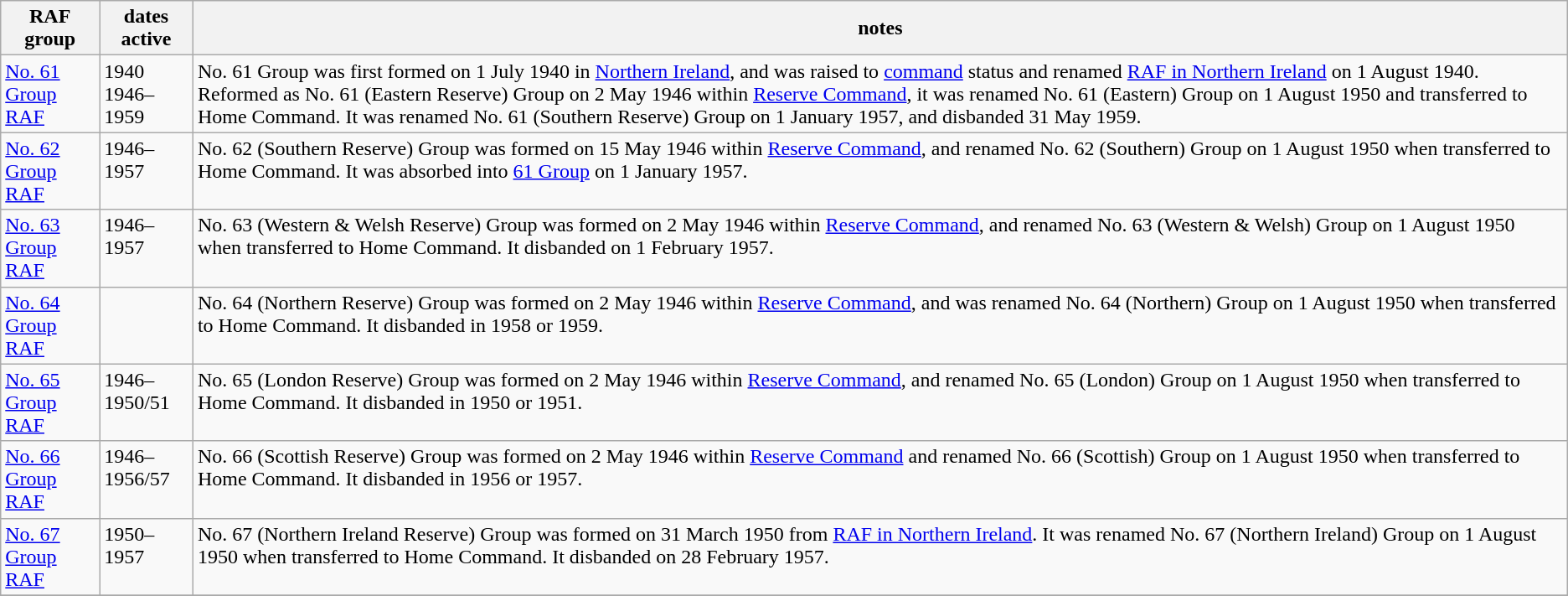<table class="wikitable sortable">
<tr>
<th>RAF group</th>
<th>dates active</th>
<th>notes</th>
</tr>
<tr valign=top>
<td><a href='#'>No. 61 Group RAF</a></td>
<td>1940<br>1946–1959</td>
<td>No. 61 Group was first formed on 1 July 1940 in <a href='#'>Northern Ireland</a>, and was raised to <a href='#'>command</a> status and renamed <a href='#'>RAF in Northern Ireland</a> on 1 August 1940.  Reformed as No. 61 (Eastern Reserve) Group on 2 May 1946 within <a href='#'>Reserve Command</a>, it was renamed No. 61 (Eastern) Group on 1 August 1950 and transferred to Home Command. It was renamed No. 61 (Southern Reserve) Group on 1 January 1957, and disbanded 31 May 1959.</td>
</tr>
<tr valign=top>
<td><a href='#'>No. 62 Group RAF</a></td>
<td>1946–1957</td>
<td>No. 62 (Southern Reserve) Group was formed on 15 May 1946 within <a href='#'>Reserve Command</a>, and renamed No. 62 (Southern) Group on 1 August 1950 when transferred to Home Command.  It was absorbed into <a href='#'>61 Group</a> on 1 January 1957.</td>
</tr>
<tr valign=top>
<td><a href='#'>No. 63 Group RAF</a></td>
<td>1946–1957</td>
<td>No. 63 (Western & Welsh Reserve) Group was formed on 2 May 1946 within <a href='#'>Reserve Command</a>, and renamed No. 63 (Western & Welsh) Group on 1 August 1950 when transferred to Home Command.  It disbanded on 1 February 1957.</td>
</tr>
<tr valign=top>
<td><a href='#'>No. 64 Group RAF</a></td>
<td></td>
<td>No. 64 (Northern Reserve) Group was formed on 2 May 1946 within <a href='#'>Reserve Command</a>, and was renamed No. 64 (Northern) Group on 1 August 1950 when transferred to Home Command.  It disbanded in 1958 or 1959.</td>
</tr>
<tr valign=top>
<td><a href='#'>No. 65 Group RAF</a></td>
<td>1946–1950/51</td>
<td>No. 65 (London Reserve) Group was formed on 2 May 1946 within <a href='#'>Reserve Command</a>, and renamed No. 65 (London) Group on 1 August 1950 when transferred to Home Command.  It disbanded in 1950 or 1951.</td>
</tr>
<tr valign=top>
<td><a href='#'>No. 66 Group RAF</a></td>
<td>1946–1956/57</td>
<td>No. 66 (Scottish Reserve) Group was formed on 2 May 1946 within <a href='#'>Reserve Command</a> and renamed No. 66 (Scottish) Group on 1 August 1950 when transferred to Home Command.  It disbanded in 1956 or 1957.</td>
</tr>
<tr valign=top>
<td><a href='#'>No. 67 Group RAF</a></td>
<td>1950–1957</td>
<td>No. 67 (Northern Ireland Reserve) Group was formed on 31 March 1950 from <a href='#'>RAF in Northern Ireland</a>.  It was renamed No. 67 (Northern Ireland) Group on 1 August 1950 when transferred to Home Command.  It disbanded on 28 February 1957.</td>
</tr>
<tr valign=top>
</tr>
</table>
